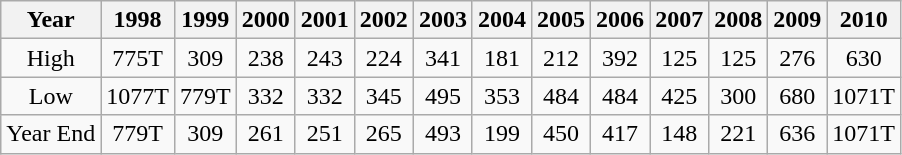<table class=wikitable style=text-align:center;>
<tr>
<th>Year</th>
<th>1998</th>
<th>1999</th>
<th>2000</th>
<th>2001</th>
<th>2002</th>
<th>2003</th>
<th>2004</th>
<th>2005</th>
<th>2006</th>
<th>2007</th>
<th>2008</th>
<th>2009</th>
<th>2010</th>
</tr>
<tr>
<td>High</td>
<td>775T</td>
<td>309</td>
<td>238</td>
<td>243</td>
<td>224</td>
<td>341</td>
<td>181</td>
<td>212</td>
<td>392</td>
<td>125</td>
<td>125</td>
<td>276</td>
<td>630</td>
</tr>
<tr>
<td>Low</td>
<td>1077T</td>
<td>779T</td>
<td>332</td>
<td>332</td>
<td>345</td>
<td>495</td>
<td>353</td>
<td>484</td>
<td>484</td>
<td>425</td>
<td>300</td>
<td>680</td>
<td>1071T</td>
</tr>
<tr>
<td>Year End</td>
<td>779T</td>
<td>309</td>
<td>261</td>
<td>251</td>
<td>265</td>
<td>493</td>
<td>199</td>
<td>450</td>
<td>417</td>
<td>148</td>
<td>221</td>
<td>636</td>
<td>1071T</td>
</tr>
</table>
